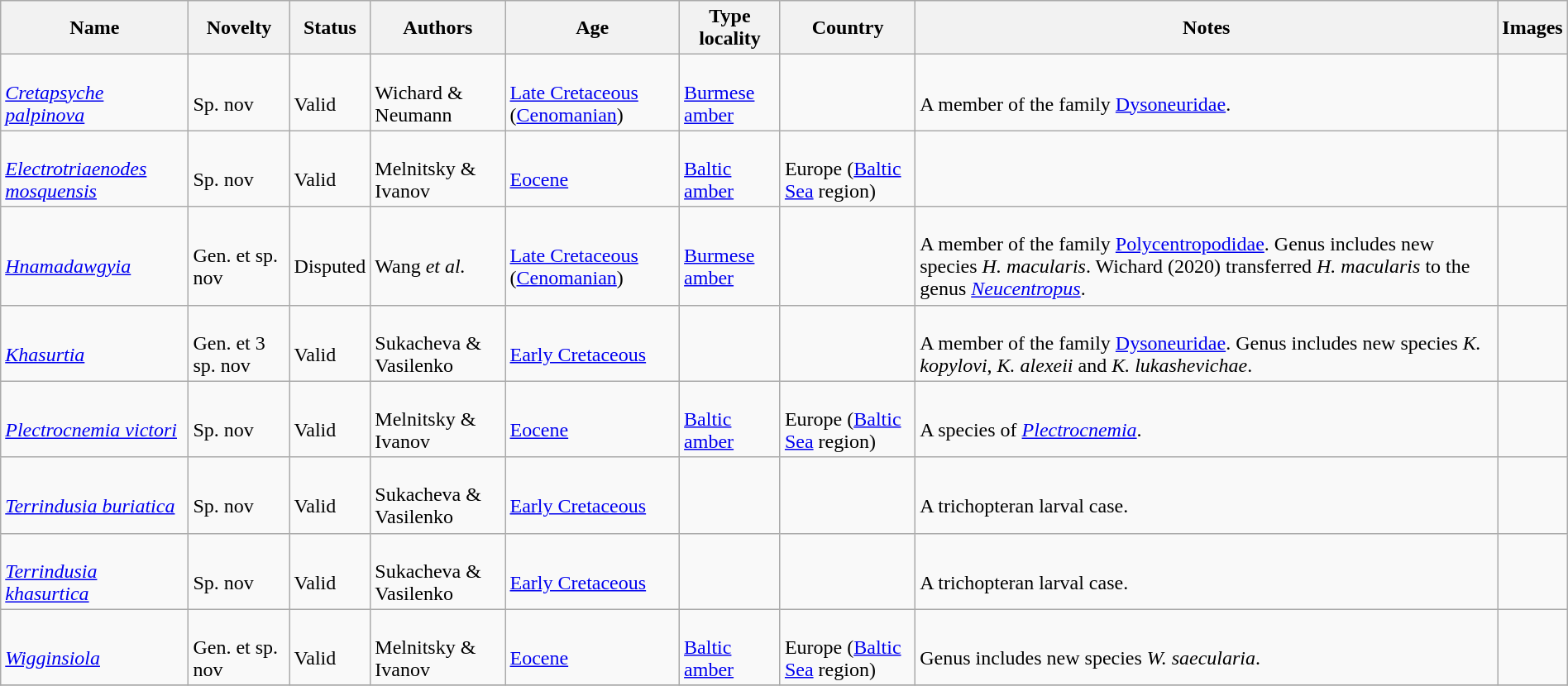<table class="wikitable sortable" align="center" width="100%">
<tr>
<th>Name</th>
<th>Novelty</th>
<th>Status</th>
<th>Authors</th>
<th>Age</th>
<th>Type locality</th>
<th>Country</th>
<th>Notes</th>
<th>Images</th>
</tr>
<tr>
<td><br><em><a href='#'>Cretapsyche palpinova</a></em></td>
<td><br>Sp. nov</td>
<td><br>Valid</td>
<td><br>Wichard & Neumann</td>
<td><br><a href='#'>Late Cretaceous</a> (<a href='#'>Cenomanian</a>)</td>
<td><br><a href='#'>Burmese amber</a></td>
<td><br></td>
<td><br>A member of the family <a href='#'>Dysoneuridae</a>.</td>
<td></td>
</tr>
<tr>
<td><br><em><a href='#'>Electrotriaenodes mosquensis</a></em></td>
<td><br>Sp. nov</td>
<td><br>Valid</td>
<td><br>Melnitsky & Ivanov</td>
<td><br><a href='#'>Eocene</a></td>
<td><br><a href='#'>Baltic amber</a></td>
<td><br>Europe (<a href='#'>Baltic Sea</a> region)</td>
<td></td>
<td></td>
</tr>
<tr>
<td><br><em><a href='#'>Hnamadawgyia</a></em></td>
<td><br>Gen. et sp. nov</td>
<td><br>Disputed</td>
<td><br>Wang <em>et al.</em></td>
<td><br><a href='#'>Late Cretaceous</a> (<a href='#'>Cenomanian</a>)</td>
<td><br><a href='#'>Burmese amber</a></td>
<td><br></td>
<td><br>A member of the family <a href='#'>Polycentropodidae</a>. Genus includes new species <em>H. macularis</em>. Wichard (2020) transferred <em>H. macularis</em> to the genus <em><a href='#'>Neucentropus</a></em>.</td>
<td></td>
</tr>
<tr>
<td><br><em><a href='#'>Khasurtia</a></em></td>
<td><br>Gen. et 3 sp. nov</td>
<td><br>Valid</td>
<td><br>Sukacheva & Vasilenko</td>
<td><br><a href='#'>Early Cretaceous</a></td>
<td></td>
<td><br></td>
<td><br>A member of the family <a href='#'>Dysoneuridae</a>. Genus includes new species <em>K. kopylovi</em>, <em>K. alexeii</em> and <em>K. lukashevichae</em>.</td>
<td></td>
</tr>
<tr>
<td><br><em><a href='#'>Plectrocnemia victori</a></em></td>
<td><br>Sp. nov</td>
<td><br>Valid</td>
<td><br>Melnitsky & Ivanov</td>
<td><br><a href='#'>Eocene</a></td>
<td><br><a href='#'>Baltic amber</a></td>
<td><br>Europe (<a href='#'>Baltic Sea</a> region)</td>
<td><br>A species of <em><a href='#'>Plectrocnemia</a></em>.</td>
<td></td>
</tr>
<tr>
<td><br><em><a href='#'>Terrindusia buriatica</a></em></td>
<td><br>Sp. nov</td>
<td><br>Valid</td>
<td><br>Sukacheva & Vasilenko</td>
<td><br><a href='#'>Early Cretaceous</a></td>
<td></td>
<td><br></td>
<td><br>A trichopteran larval case.</td>
<td></td>
</tr>
<tr>
<td><br><em><a href='#'>Terrindusia khasurtica</a></em></td>
<td><br>Sp. nov</td>
<td><br>Valid</td>
<td><br>Sukacheva & Vasilenko</td>
<td><br><a href='#'>Early Cretaceous</a></td>
<td></td>
<td><br></td>
<td><br>A trichopteran larval case.</td>
<td></td>
</tr>
<tr>
<td><br><em><a href='#'>Wigginsiola</a></em></td>
<td><br>Gen. et sp. nov</td>
<td><br>Valid</td>
<td><br>Melnitsky & Ivanov</td>
<td><br><a href='#'>Eocene</a></td>
<td><br><a href='#'>Baltic amber</a></td>
<td><br>Europe (<a href='#'>Baltic Sea</a> region)</td>
<td><br>Genus includes new species <em>W. saecularia</em>.</td>
<td></td>
</tr>
<tr>
</tr>
</table>
